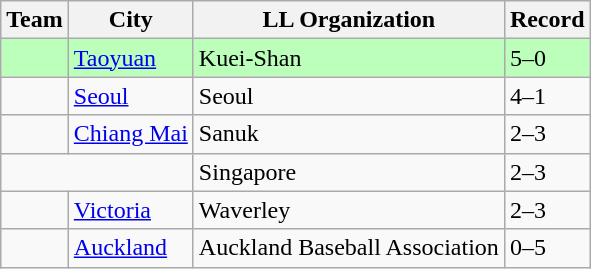<table class="wikitable">
<tr>
<th>Team</th>
<th>City</th>
<th>LL Organization</th>
<th>Record</th>
</tr>
<tr style="background:#bfb;">
<td><strong></strong></td>
<td><a href='#'>Taoyuan</a></td>
<td>Kuei-Shan</td>
<td>5–0</td>
</tr>
<tr>
<td><strong></strong></td>
<td><a href='#'>Seoul</a></td>
<td>Seoul</td>
<td>4–1</td>
</tr>
<tr>
<td><strong></strong></td>
<td><a href='#'>Chiang Mai</a></td>
<td>Sanuk</td>
<td>2–3</td>
</tr>
<tr>
<td colspan="2"><strong></strong></td>
<td>Singapore</td>
<td>2–3</td>
</tr>
<tr>
<td><strong></strong></td>
<td><a href='#'>Victoria</a></td>
<td>Waverley</td>
<td>2–3</td>
</tr>
<tr>
<td><strong></strong></td>
<td><a href='#'>Auckland</a></td>
<td>Auckland Baseball Association</td>
<td>0–5</td>
</tr>
</table>
